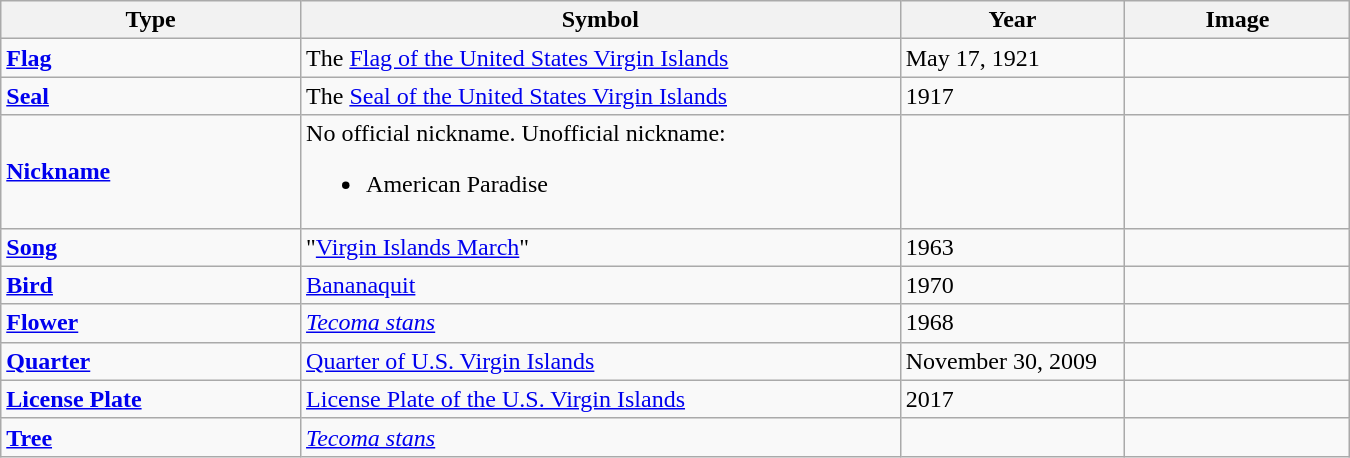<table class="wikitable">
<tr>
<th width="20%">Type</th>
<th width="40%">Symbol</th>
<th width="15%">Year</th>
<th width="15%">Image</th>
</tr>
<tr>
<td><strong><a href='#'>Flag</a></strong></td>
<td>The <a href='#'>Flag of the United States Virgin Islands</a></td>
<td>May 17, 1921</td>
<td></td>
</tr>
<tr>
<td><strong><a href='#'>Seal</a></strong></td>
<td>The <a href='#'>Seal of the United States Virgin Islands</a></td>
<td>1917</td>
<td></td>
</tr>
<tr>
<td><strong><a href='#'>Nickname</a></strong></td>
<td>No official nickname. Unofficial nickname:<br><ul><li>American Paradise</li></ul></td>
<td></td>
<td></td>
</tr>
<tr>
<td><strong><a href='#'>Song</a></strong></td>
<td>"<a href='#'>Virgin Islands March</a>"</td>
<td>1963</td>
<td></td>
</tr>
<tr>
<td><strong><a href='#'>Bird</a></strong></td>
<td><a href='#'>Bananaquit</a></td>
<td>1970</td>
<td></td>
</tr>
<tr>
<td><strong><a href='#'>Flower</a></strong></td>
<td><em><a href='#'>Tecoma stans</a></em></td>
<td>1968</td>
<td></td>
</tr>
<tr>
<td><strong><a href='#'>Quarter</a></strong></td>
<td><a href='#'>Quarter of U.S. Virgin Islands</a></td>
<td>November 30, 2009</td>
<td></td>
</tr>
<tr>
<td><strong><a href='#'>License Plate</a></strong></td>
<td><a href='#'>License Plate of the U.S. Virgin Islands</a></td>
<td>2017</td>
<td></td>
</tr>
<tr>
<td><strong><a href='#'>Tree</a></strong></td>
<td><em><a href='#'>Tecoma stans</a></em></td>
<td></td>
<td></td>
</tr>
</table>
